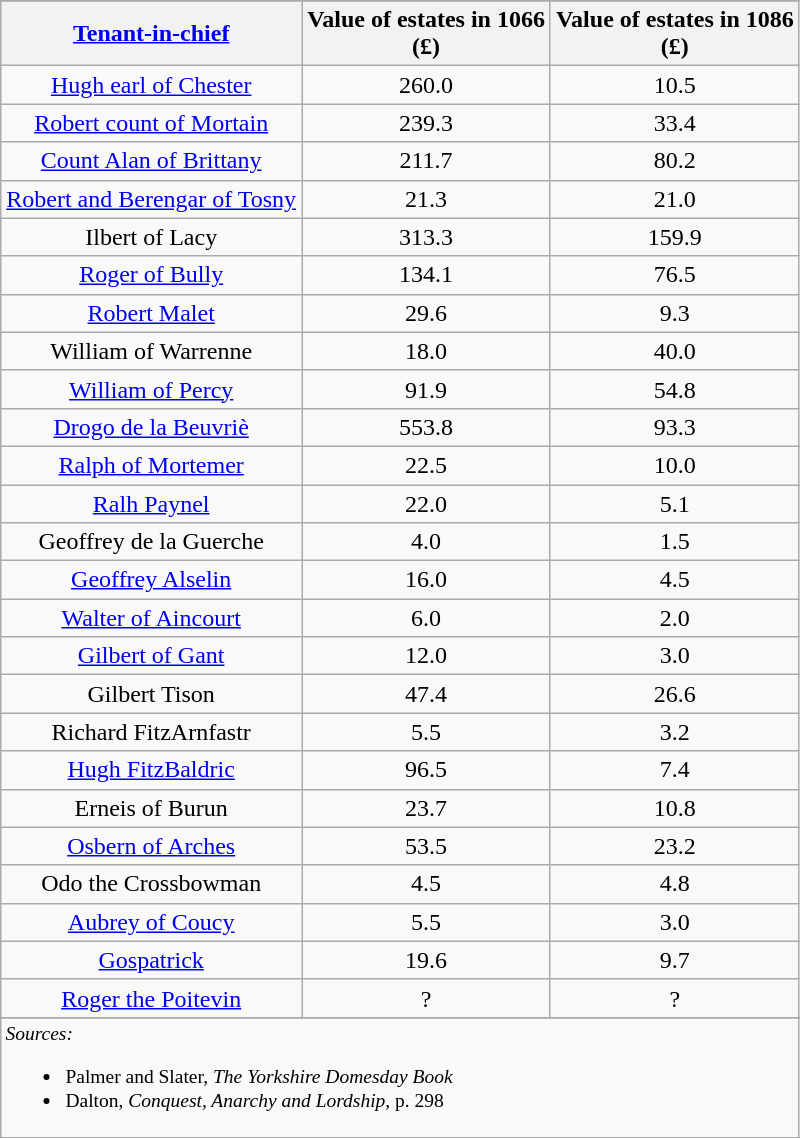<table class="wikitable" align="center">
<tr>
</tr>
<tr>
<th colspan1 align="center"><a href='#'>Tenant-in-chief</a></th>
<th colspan2 align="center">Value of estates in 1066<br>(£)</th>
<th colspan3 align="center">Value of estates in 1086<br>(£)</th>
</tr>
<tr align="center">
<td><a href='#'>Hugh earl of Chester</a></td>
<td>260.0</td>
<td>10.5</td>
</tr>
<tr align="center">
<td><a href='#'>Robert count of Mortain</a></td>
<td>239.3</td>
<td>33.4</td>
</tr>
<tr align="center">
<td><a href='#'>Count Alan of Brittany</a></td>
<td>211.7</td>
<td>80.2</td>
</tr>
<tr align="center">
<td><a href='#'>Robert and Berengar of Tosny</a></td>
<td>21.3</td>
<td>21.0</td>
</tr>
<tr align="center">
<td>Ilbert of Lacy</td>
<td>313.3</td>
<td>159.9</td>
</tr>
<tr align="center">
<td><a href='#'>Roger of Bully</a></td>
<td>134.1</td>
<td>76.5</td>
</tr>
<tr align="center">
<td><a href='#'>Robert Malet</a></td>
<td>29.6</td>
<td>9.3</td>
</tr>
<tr align="center">
<td>William of Warrenne</td>
<td>18.0</td>
<td>40.0</td>
</tr>
<tr align="center">
<td><a href='#'>William of Percy</a></td>
<td>91.9</td>
<td>54.8</td>
</tr>
<tr align="center">
<td><a href='#'>Drogo de la Beuvriè</a></td>
<td>553.8</td>
<td>93.3</td>
</tr>
<tr align="center">
<td><a href='#'>Ralph of Mortemer</a></td>
<td>22.5</td>
<td>10.0</td>
</tr>
<tr align="center">
<td><a href='#'>Ralh Paynel</a></td>
<td>22.0</td>
<td>5.1</td>
</tr>
<tr align="center">
<td>Geoffrey de la Guerche</td>
<td>4.0</td>
<td>1.5</td>
</tr>
<tr align="center">
<td><a href='#'>Geoffrey Alselin</a></td>
<td>16.0</td>
<td>4.5</td>
</tr>
<tr align="center">
<td><a href='#'>Walter of Aincourt</a></td>
<td>6.0</td>
<td>2.0</td>
</tr>
<tr align="center">
<td><a href='#'>Gilbert of Gant</a></td>
<td>12.0</td>
<td>3.0</td>
</tr>
<tr align="center">
<td>Gilbert Tison</td>
<td>47.4</td>
<td>26.6</td>
</tr>
<tr align="center">
<td>Richard FitzArnfastr</td>
<td>5.5</td>
<td>3.2</td>
</tr>
<tr align="center">
<td><a href='#'>Hugh FitzBaldric</a></td>
<td>96.5</td>
<td>7.4</td>
</tr>
<tr align="center">
<td>Erneis of Burun</td>
<td>23.7</td>
<td>10.8</td>
</tr>
<tr align="center">
<td><a href='#'>Osbern of Arches</a></td>
<td>53.5</td>
<td>23.2</td>
</tr>
<tr align="center">
<td>Odo the Crossbowman</td>
<td>4.5</td>
<td>4.8</td>
</tr>
<tr align="center">
<td><a href='#'>Aubrey of Coucy</a></td>
<td>5.5</td>
<td>3.0</td>
</tr>
<tr align="center">
<td><a href='#'>Gospatrick</a></td>
<td>19.6</td>
<td>9.7</td>
</tr>
<tr align="center">
<td><a href='#'>Roger the Poitevin</a></td>
<td>?</td>
<td>?</td>
</tr>
<tr>
</tr>
<tr>
</tr>
<tr>
<td colspan="4" style="font-size: small"><em>Sources:</em><br><ul><li>Palmer and Slater, <em>The Yorkshire Domesday Book</em></li><li>Dalton, <em>Conquest, Anarchy and Lordship</em>, p. 298</li></ul></td>
</tr>
<tr>
</tr>
</table>
